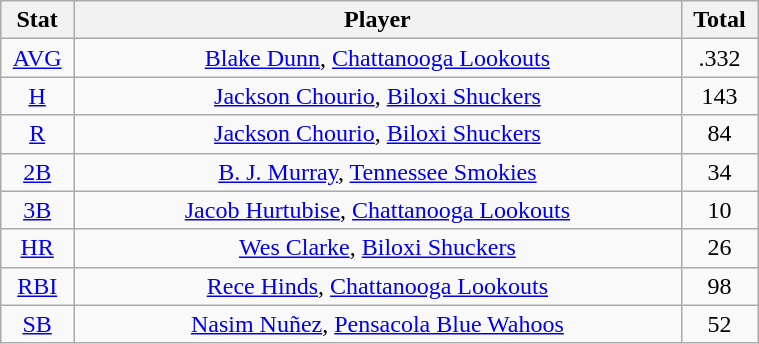<table class="wikitable" width="40%" style="text-align:center;">
<tr>
<th width="5%">Stat</th>
<th width="60%">Player</th>
<th width="5%">Total</th>
</tr>
<tr>
<td><a href='#'>AVG</a></td>
<td><a href='#'>Blake Dunn</a>, <a href='#'>Chattanooga Lookouts</a></td>
<td>.332</td>
</tr>
<tr>
<td><a href='#'>H</a></td>
<td><a href='#'>Jackson Chourio</a>, <a href='#'>Biloxi Shuckers</a></td>
<td>143</td>
</tr>
<tr>
<td><a href='#'>R</a></td>
<td><a href='#'>Jackson Chourio</a>, <a href='#'>Biloxi Shuckers</a></td>
<td>84</td>
</tr>
<tr>
<td><a href='#'>2B</a></td>
<td><a href='#'>B. J. Murray</a>, <a href='#'>Tennessee Smokies</a></td>
<td>34</td>
</tr>
<tr>
<td><a href='#'>3B</a></td>
<td><a href='#'>Jacob Hurtubise</a>, <a href='#'>Chattanooga Lookouts</a></td>
<td>10</td>
</tr>
<tr>
<td><a href='#'>HR</a></td>
<td><a href='#'>Wes Clarke</a>, <a href='#'>Biloxi Shuckers</a></td>
<td>26</td>
</tr>
<tr>
<td><a href='#'>RBI</a></td>
<td><a href='#'>Rece Hinds</a>, <a href='#'>Chattanooga Lookouts</a></td>
<td>98</td>
</tr>
<tr>
<td><a href='#'>SB</a></td>
<td><a href='#'>Nasim Nuñez</a>, <a href='#'>Pensacola Blue Wahoos</a></td>
<td>52</td>
</tr>
</table>
